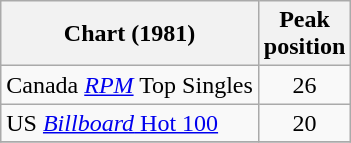<table class="wikitable sortable">
<tr>
<th>Chart (1981)</th>
<th>Peak<br>position</th>
</tr>
<tr>
<td>Canada <em><a href='#'>RPM</a></em> Top Singles</td>
<td align="center">26</td>
</tr>
<tr>
<td>US <a href='#'><em>Billboard</em> Hot 100</a></td>
<td align="center">20</td>
</tr>
<tr>
</tr>
</table>
